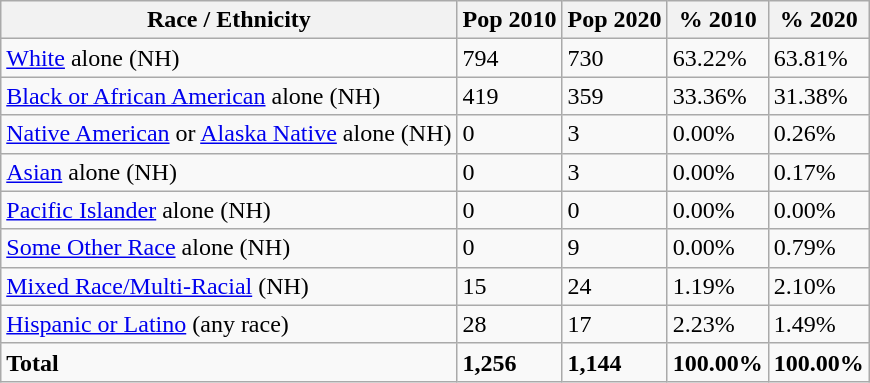<table class="wikitable">
<tr>
<th>Race / Ethnicity</th>
<th>Pop 2010</th>
<th>Pop 2020</th>
<th>% 2010</th>
<th>% 2020</th>
</tr>
<tr>
<td><a href='#'>White</a> alone (NH)</td>
<td>794</td>
<td>730</td>
<td>63.22%</td>
<td>63.81%</td>
</tr>
<tr>
<td><a href='#'>Black or African American</a> alone (NH)</td>
<td>419</td>
<td>359</td>
<td>33.36%</td>
<td>31.38%</td>
</tr>
<tr>
<td><a href='#'>Native American</a> or <a href='#'>Alaska Native</a> alone (NH)</td>
<td>0</td>
<td>3</td>
<td>0.00%</td>
<td>0.26%</td>
</tr>
<tr>
<td><a href='#'>Asian</a> alone (NH)</td>
<td>0</td>
<td>3</td>
<td>0.00%</td>
<td>0.17%</td>
</tr>
<tr>
<td><a href='#'>Pacific Islander</a> alone (NH)</td>
<td>0</td>
<td>0</td>
<td>0.00%</td>
<td>0.00%</td>
</tr>
<tr>
<td><a href='#'>Some Other Race</a> alone (NH)</td>
<td>0</td>
<td>9</td>
<td>0.00%</td>
<td>0.79%</td>
</tr>
<tr>
<td><a href='#'>Mixed Race/Multi-Racial</a> (NH)</td>
<td>15</td>
<td>24</td>
<td>1.19%</td>
<td>2.10%</td>
</tr>
<tr>
<td><a href='#'>Hispanic or Latino</a> (any race)</td>
<td>28</td>
<td>17</td>
<td>2.23%</td>
<td>1.49%</td>
</tr>
<tr>
<td><strong>Total</strong></td>
<td><strong>1,256</strong></td>
<td><strong>1,144</strong></td>
<td><strong>100.00%</strong></td>
<td><strong>100.00%</strong></td>
</tr>
</table>
